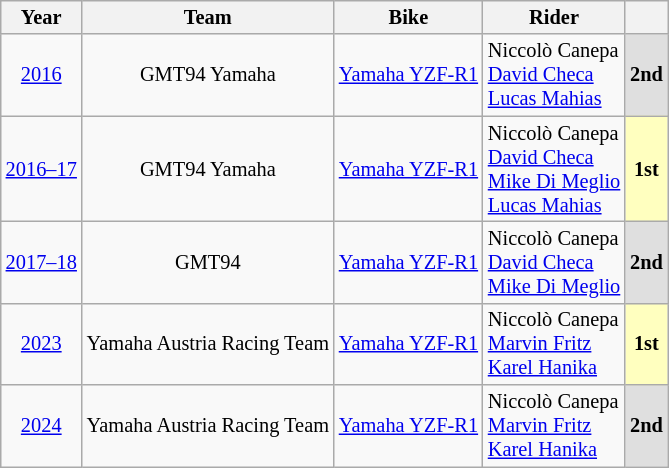<table class="wikitable" style="text-align:center; font-size:85%">
<tr>
<th valign="middle">Year</th>
<th valign="middle">Team</th>
<th valign="middle">Bike</th>
<th valign="middle">Rider</th>
<th valign="middle"></th>
</tr>
<tr>
<td><a href='#'>2016</a></td>
<td> GMT94 Yamaha</td>
<td><a href='#'>Yamaha YZF-R1</a></td>
<td align=left> Niccolò Canepa <br> <a href='#'>David Checa</a> <br> <a href='#'>Lucas Mahias</a></td>
<th style="background:#dfdfdf;"><strong>2nd</strong></th>
</tr>
<tr>
<td><a href='#'>2016–17</a></td>
<td> GMT94 Yamaha</td>
<td><a href='#'>Yamaha YZF-R1</a></td>
<td align=left> Niccolò Canepa <br> <a href='#'>David Checa</a><br> <a href='#'>Mike Di Meglio</a><br> <a href='#'>Lucas Mahias</a></td>
<th style="background:#ffffbf;"><strong>1st</strong></th>
</tr>
<tr>
<td><a href='#'>2017–18</a></td>
<td> GMT94</td>
<td><a href='#'>Yamaha YZF-R1</a></td>
<td align=left> Niccolò Canepa <br> <a href='#'>David Checa</a><br> <a href='#'>Mike Di Meglio</a></td>
<th style="background:#dfdfdf;"><strong>2nd</strong></th>
</tr>
<tr>
<td><a href='#'>2023</a></td>
<td> Yamaha Austria Racing Team</td>
<td><a href='#'>Yamaha YZF-R1</a></td>
<td align=left> Niccolò Canepa <br> <a href='#'>Marvin Fritz</a><br> <a href='#'>Karel Hanika</a></td>
<th style="background:#ffffbf;"><strong>1st</strong></th>
</tr>
<tr>
<td><a href='#'>2024</a></td>
<td> Yamaha Austria Racing Team</td>
<td><a href='#'>Yamaha YZF-R1</a></td>
<td align=left> Niccolò Canepa <br> <a href='#'>Marvin Fritz</a><br> <a href='#'>Karel Hanika</a></td>
<th style="background:#dfdfdf;"><strong>2nd</strong></th>
</tr>
</table>
